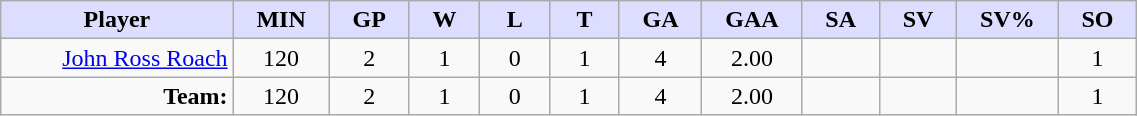<table style="width:60%;" class="wikitable sortable">
<tr>
<th style="background:#ddf; width:10%;">Player</th>
<th style="width:3%; background:#ddf;">MIN</th>
<th style="width:3%; background:#ddf;">GP</th>
<th style="width:3%; background:#ddf;">W</th>
<th style="width:3%; background:#ddf;">L</th>
<th style="width:3%; background:#ddf;">T</th>
<th style="width:3%; background:#ddf;">GA</th>
<th style="width:3%; background:#ddf;">GAA</th>
<th style="width:3%; background:#ddf;">SA</th>
<th style="width:3%; background:#ddf;">SV</th>
<th style="width:3%; background:#ddf;">SV%</th>
<th style="width:3%; background:#ddf;">SO</th>
</tr>
<tr style="text-align:center;">
<td style="text-align:right;"><a href='#'>John Ross Roach</a></td>
<td>120</td>
<td>2</td>
<td>1</td>
<td>0</td>
<td>1</td>
<td>4</td>
<td>2.00</td>
<td></td>
<td></td>
<td></td>
<td>1</td>
</tr>
<tr style="text-align:center;">
<td style="text-align:right;"><strong>Team:</strong></td>
<td>120</td>
<td>2</td>
<td>1</td>
<td>0</td>
<td>1</td>
<td>4</td>
<td>2.00</td>
<td></td>
<td></td>
<td></td>
<td>1</td>
</tr>
</table>
